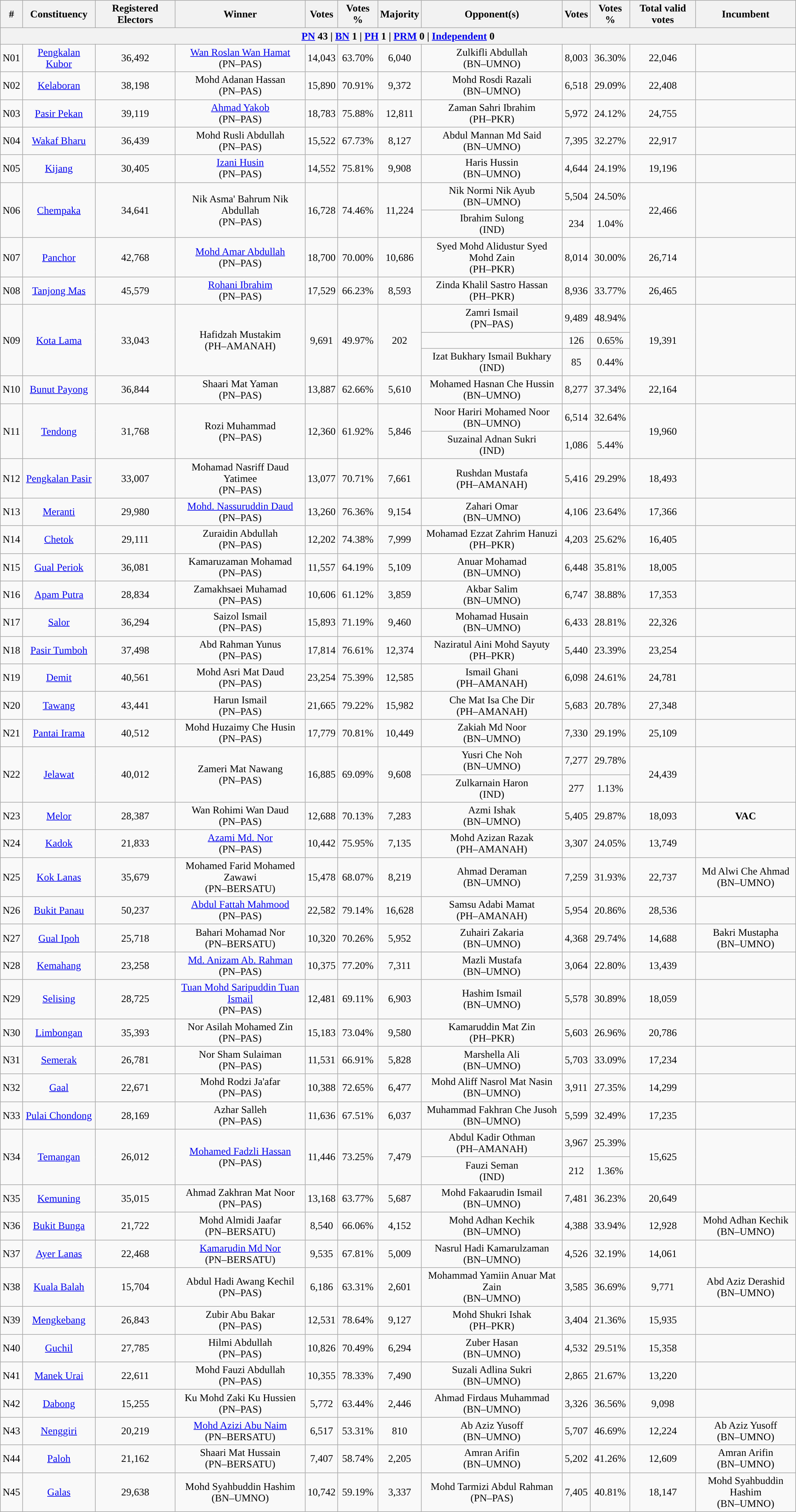<table class="wikitable sortable" style">
<tr>
<th>#</th>
<th>Constituency</th>
<th>Registered Electors</th>
<th>Winner</th>
<th>Votes</th>
<th>Votes %</th>
<th>Majority</th>
<th>Opponent(s)</th>
<th>Votes</th>
<th>Votes %</th>
<th>Total valid votes</th>
<th>Incumbent</th>
</tr>
<tr>
<th colspan="13"><a href='#'>PN</a> <strong>43</strong> | <a href='#'>BN</a> <strong>1</strong>  | <a href='#'>PH</a> <strong>1</strong> | <a href='#'>PRM</a> <strong>0</strong> | <a href='#'>Independent</a> <strong>0</strong></th>
</tr>
<tr align="center">
<td rowspan=1>N01</td>
<td rowspan=1><a href='#'>Pengkalan Kubor</a></td>
<td rowspan=1>36,492</td>
<td rowspan=1><a href='#'>Wan Roslan Wan Hamat</a><br>(PN–PAS)</td>
<td rowspan=1>14,043</td>
<td rowspan=1>63.70%</td>
<td rowspan=1>6,040</td>
<td>Zulkifli Abdullah<br>(BN–UMNO)</td>
<td>8,003</td>
<td>36.30%</td>
<td rowspan=1>22,046</td>
<td rowspan=1><br></td>
</tr>
<tr align="center">
<td rowspan=1>N02</td>
<td rowspan=1><a href='#'>Kelaboran</a></td>
<td rowspan=1>38,198</td>
<td rowspan=1>Mohd Adanan Hassan<br>(PN–PAS)</td>
<td rowspan=1>15,890</td>
<td rowspan=1>70.91%</td>
<td rowspan=1>9,372</td>
<td>Mohd Rosdi Razali<br>(BN–UMNO)</td>
<td>6,518</td>
<td>29.09%</td>
<td rowspan=1>22,408</td>
<td rowspan=1></td>
</tr>
<tr align="center">
<td rowspan=1>N03</td>
<td rowspan=1><a href='#'>Pasir Pekan</a></td>
<td rowspan=1>39,119</td>
<td rowspan=1><a href='#'>Ahmad Yakob</a><br>(PN–PAS)</td>
<td rowspan=1>18,783</td>
<td rowspan=1>75.88%</td>
<td rowspan=1>12,811</td>
<td>Zaman Sahri Ibrahim<br>(PH–PKR)</td>
<td>5,972</td>
<td>24.12%</td>
<td rowspan=1>24,755</td>
<td rowspan=1><br></td>
</tr>
<tr align="center">
<td rowspan=1>N04</td>
<td rowspan=1><a href='#'>Wakaf Bharu</a></td>
<td rowspan=1>36,439</td>
<td rowspan=1>Mohd Rusli Abdullah<br>(PN–PAS)</td>
<td rowspan=1>15,522</td>
<td rowspan=1>67.73%</td>
<td rowspan=1>8,127</td>
<td>Abdul Mannan Md Said<br>(BN–UMNO)</td>
<td>7,395</td>
<td>32.27%</td>
<td rowspan=1>22,917</td>
<td rowspan=1></td>
</tr>
<tr align="center">
<td rowspan=1>N05</td>
<td rowspan=1><a href='#'>Kijang</a></td>
<td rowspan=1>30,405</td>
<td rowspan=1><a href='#'>Izani Husin</a><br>(PN–PAS)</td>
<td rowspan=1>14,552</td>
<td rowspan=1>75.81%</td>
<td rowspan=1>9,908</td>
<td>Haris Hussin<br>(BN–UMNO)</td>
<td>4,644</td>
<td>24.19%</td>
<td rowspan=1>19,196</td>
<td rowspan=1><br></td>
</tr>
<tr align="center">
<td rowspan=2>N06</td>
<td rowspan=2><a href='#'>Chempaka</a></td>
<td rowspan=2>34,641</td>
<td rowspan=2>Nik Asma' Bahrum Nik Abdullah<br>(PN–PAS)</td>
<td rowspan=2>16,728</td>
<td rowspan=2>74.46%</td>
<td rowspan=2>11,224</td>
<td>Nik Normi Nik Ayub<br>(BN–UMNO)</td>
<td>5,504</td>
<td>24.50%</td>
<td rowspan=2>22,466</td>
<td rowspan=2></td>
</tr>
<tr align="center">
<td>Ibrahim Sulong<br>(IND)</td>
<td>234</td>
<td>1.04%</td>
</tr>
<tr align="center">
<td rowspan=1>N07</td>
<td rowspan=1><a href='#'>Panchor</a></td>
<td rowspan=1>42,768</td>
<td rowspan=1><a href='#'>Mohd Amar Abdullah</a><br>(PN–PAS)</td>
<td rowspan=1>18,700</td>
<td rowspan=1>70.00%</td>
<td rowspan=1>10,686</td>
<td>Syed Mohd Alidustur Syed Mohd Zain<br>(PH–PKR)</td>
<td>8,014</td>
<td>30.00%</td>
<td rowspan=1>26,714</td>
<td rowspan=1><br></td>
</tr>
<tr align="center">
<td rowspan=1>N08</td>
<td rowspan=1><a href='#'>Tanjong Mas</a></td>
<td rowspan=1>45,579</td>
<td rowspan=1><a href='#'>Rohani Ibrahim</a><br>(PN–PAS)</td>
<td rowspan=1>17,529</td>
<td rowspan=1>66.23%</td>
<td rowspan=1>8,593</td>
<td>Zinda Khalil Sastro Hassan<br>(PH–PKR)</td>
<td>8,936</td>
<td>33.77%</td>
<td rowspan=1>26,465</td>
<td rowspan=1><br></td>
</tr>
<tr align="center">
<td rowspan=3>N09</td>
<td rowspan=3><a href='#'>Kota Lama</a></td>
<td rowspan=3>33,043</td>
<td rowspan=3>Hafidzah Mustakim<br>(PH–AMANAH)</td>
<td rowspan=3>9,691</td>
<td rowspan=3>49.97%</td>
<td rowspan=3>202</td>
<td>Zamri Ismail<br>(PN–PAS)</td>
<td>9,489</td>
<td>48.94%</td>
<td rowspan=3>19,391</td>
<td rowspan=3><br></td>
</tr>
<tr align="center">
<td></td>
<td>126</td>
<td>0.65%</td>
</tr>
<tr align="center">
<td>Izat Bukhary Ismail Bukhary<br>(IND)</td>
<td>85</td>
<td>0.44%</td>
</tr>
<tr align="center">
<td rowspan=1>N10</td>
<td rowspan=1><a href='#'>Bunut Payong</a></td>
<td rowspan=1>36,844</td>
<td rowspan=1>Shaari Mat Yaman<br>(PN–PAS)</td>
<td rowspan=1>13,887</td>
<td rowspan=1>62.66%</td>
<td rowspan=1>5,610</td>
<td>Mohamed Hasnan Che Hussin<br>(BN–UMNO)</td>
<td>8,277</td>
<td>37.34%</td>
<td rowspan=1>22,164</td>
<td rowspan=1><br></td>
</tr>
<tr align="center">
<td rowspan=2>N11</td>
<td rowspan=2><a href='#'>Tendong</a></td>
<td rowspan=2>31,768</td>
<td rowspan=2>Rozi Muhammad<br>(PN–PAS)</td>
<td rowspan=2>12,360</td>
<td rowspan=2>61.92%</td>
<td rowspan=2>5,846</td>
<td>Noor Hariri Mohamed Noor<br>(BN–UMNO)</td>
<td>6,514</td>
<td>32.64%</td>
<td rowspan=2>19,960</td>
<td rowspan=2></td>
</tr>
<tr align="center">
<td>Suzainal Adnan Sukri<br>(IND)</td>
<td>1,086</td>
<td>5.44%</td>
</tr>
<tr align="center">
<td rowspan=1>N12</td>
<td rowspan=1><a href='#'>Pengkalan Pasir</a></td>
<td rowspan=1>33,007</td>
<td rowspan=1>Mohamad Nasriff Daud Yatimee<br>(PN–PAS)</td>
<td rowspan=1>13,077</td>
<td rowspan=1>70.71%</td>
<td rowspan=1>7,661</td>
<td>Rushdan Mustafa<br>(PH–AMANAH)</td>
<td>5,416</td>
<td>29.29%</td>
<td rowspan=1>18,493</td>
<td rowspan=1><br></td>
</tr>
<tr align="center">
<td rowspan=1>N13</td>
<td rowspan=1><a href='#'>Meranti</a></td>
<td rowspan=1>29,980</td>
<td rowspan=1><a href='#'>Mohd. Nassuruddin Daud</a><br>(PN–PAS)</td>
<td rowspan=1>13,260</td>
<td rowspan=1>76.36%</td>
<td rowspan=1>9,154</td>
<td>Zahari Omar<br>(BN–UMNO)</td>
<td>4,106</td>
<td>23.64%</td>
<td rowspan=1>17,366</td>
<td rowspan=1><br></td>
</tr>
<tr align="center">
<td rowspan=1>N14</td>
<td rowspan=1><a href='#'>Chetok</a></td>
<td rowspan=1>29,111</td>
<td rowspan=1>Zuraidin Abdullah<br>(PN–PAS)</td>
<td rowspan=1>12,202</td>
<td rowspan=1>74.38%</td>
<td rowspan=1>7,999</td>
<td>Mohamad Ezzat Zahrim Hanuzi<br>(PH–PKR)</td>
<td>4,203</td>
<td>25.62%</td>
<td rowspan=1>16,405</td>
<td rowspan=1></td>
</tr>
<tr align="center">
<td rowspan=1>N15</td>
<td rowspan=1><a href='#'>Gual Periok</a></td>
<td rowspan=1>36,081</td>
<td rowspan=1>Kamaruzaman Mohamad<br>(PN–PAS)</td>
<td rowspan=1>11,557</td>
<td rowspan=1>64.19%</td>
<td rowspan=1>5,109</td>
<td>Anuar Mohamad<br>(BN–UMNO)</td>
<td>6,448</td>
<td>35.81%</td>
<td rowspan=1>18,005</td>
<td rowspan=1><br></td>
</tr>
<tr align="center">
<td rowspan=1>N16</td>
<td rowspan=1><a href='#'>Apam Putra</a></td>
<td rowspan=1>28,834</td>
<td rowspan=1>Zamakhsaei Muhamad<br>(PN–PAS)</td>
<td rowspan=1>10,606</td>
<td rowspan=1>61.12%</td>
<td rowspan=1>3,859</td>
<td>Akbar Salim<br>(BN–UMNO)</td>
<td>6,747</td>
<td>38.88%</td>
<td rowspan=1>17,353</td>
<td rowspan=1></td>
</tr>
<tr align="center">
<td rowspan=1>N17</td>
<td rowspan=1><a href='#'>Salor</a></td>
<td rowspan=1>36,294</td>
<td rowspan=1>Saizol Ismail<br>(PN–PAS)</td>
<td rowspan=1>15,893</td>
<td rowspan=1>71.19%</td>
<td rowspan=1>9,460</td>
<td>Mohamad Husain<br>(BN–UMNO)</td>
<td>6,433</td>
<td>28.81%</td>
<td rowspan=1>22,326</td>
<td rowspan=1></td>
</tr>
<tr align="center">
<td rowspan=1>N18</td>
<td rowspan=1><a href='#'>Pasir Tumboh</a></td>
<td rowspan=1>37,498</td>
<td rowspan=1>Abd Rahman Yunus<br>(PN–PAS)</td>
<td rowspan=1>17,814</td>
<td rowspan=1>76.61%</td>
<td rowspan=1>12,374</td>
<td>Naziratul Aini Mohd Sayuty<br>(PH–PKR)</td>
<td>5,440</td>
<td>23.39%</td>
<td rowspan=1>23,254</td>
<td rowspan=1></td>
</tr>
<tr align="center">
<td rowspan=1>N19</td>
<td rowspan=1><a href='#'>Demit</a></td>
<td rowspan=1>40,561</td>
<td rowspan=1>Mohd Asri Mat Daud<br>(PN–PAS)</td>
<td rowspan=1>23,254</td>
<td rowspan=1>75.39%</td>
<td rowspan=1>12,585</td>
<td>Ismail Ghani<br>(PH–AMANAH)</td>
<td>6,098</td>
<td>24.61%</td>
<td rowspan=1>24,781</td>
<td rowspan=1><br></td>
</tr>
<tr align="center">
<td rowspan=1>N20</td>
<td rowspan=1><a href='#'>Tawang</a></td>
<td rowspan=1>43,441</td>
<td rowspan=1>Harun Ismail<br>(PN–PAS)</td>
<td rowspan=1>21,665</td>
<td rowspan=1>79.22%</td>
<td rowspan=1>15,982</td>
<td>Che Mat Isa Che Dir<br>(PH–AMANAH)</td>
<td>5,683</td>
<td>20.78%</td>
<td rowspan=1>27,348</td>
<td rowspan=1></td>
</tr>
<tr align="center">
<td rowspan=1>N21</td>
<td rowspan=1><a href='#'>Pantai Irama</a></td>
<td rowspan=1>40,512</td>
<td rowspan=1>Mohd Huzaimy Che Husin<br>(PN–PAS)</td>
<td rowspan=1>17,779</td>
<td rowspan=1>70.81%</td>
<td rowspan=1>10,449</td>
<td>Zakiah Md Noor<br>(BN–UMNO)</td>
<td>7,330</td>
<td>29.19%</td>
<td rowspan=1>25,109</td>
<td rowspan=1></td>
</tr>
<tr align="center">
<td rowspan=2>N22</td>
<td rowspan=2><a href='#'>Jelawat</a></td>
<td rowspan=2>40,012</td>
<td rowspan=2>Zameri Mat Nawang<br>(PN–PAS)</td>
<td rowspan=2>16,885</td>
<td rowspan=2>69.09%</td>
<td rowspan=2>9,608</td>
<td>Yusri Che Noh<br>(BN–UMNO)</td>
<td>7,277</td>
<td>29.78%</td>
<td rowspan=2>24,439</td>
<td rowspan=2></td>
</tr>
<tr align="center">
<td>Zulkarnain Haron<br>(IND)</td>
<td>277</td>
<td>1.13%</td>
</tr>
<tr align="center">
<td rowspan=1>N23</td>
<td rowspan=1><a href='#'>Melor</a></td>
<td rowspan=1>28,387</td>
<td rowspan=1>Wan Rohimi Wan Daud<br>(PN–PAS)</td>
<td rowspan=1>12,688</td>
<td rowspan=1>70.13%</td>
<td rowspan=1>7,283</td>
<td>Azmi Ishak<br>(BN–UMNO)</td>
<td>5,405</td>
<td>29.87%</td>
<td rowspan=1>18,093</td>
<td rowspan=1><strong>VAC</strong></td>
</tr>
<tr align="center">
<td rowspan=1>N24</td>
<td rowspan=1><a href='#'>Kadok</a></td>
<td rowspan=1>21,833</td>
<td rowspan=1><a href='#'>Azami Md. Nor</a><br>(PN–PAS)</td>
<td rowspan=1>10,442</td>
<td rowspan=1>75.95%</td>
<td rowspan=1>7,135</td>
<td>Mohd Azizan Razak<br>(PH–AMANAH)</td>
<td>3,307</td>
<td>24.05%</td>
<td rowspan=1>13,749</td>
<td rowspan=1><br></td>
</tr>
<tr align="center">
<td rowspan=1>N25</td>
<td rowspan=1><a href='#'>Kok Lanas</a></td>
<td rowspan=1>35,679</td>
<td rowspan=1>Mohamed Farid Mohamed Zawawi<br>(PN–BERSATU)</td>
<td rowspan=1>15,478</td>
<td rowspan=1>68.07%</td>
<td rowspan=1>8,219</td>
<td>Ahmad Deraman<br>(BN–UMNO)</td>
<td>7,259</td>
<td>31.93%</td>
<td rowspan=1>22,737</td>
<td rowspan=1>Md Alwi Che Ahmad<br>(BN–UMNO)</td>
</tr>
<tr align="center">
<td rowspan=1>N26</td>
<td rowspan=1><a href='#'>Bukit Panau</a></td>
<td rowspan=1>50,237</td>
<td rowspan=1><a href='#'>Abdul Fattah Mahmood</a><br>(PN–PAS)</td>
<td rowspan=1>22,582</td>
<td rowspan=1>79.14%</td>
<td rowspan=1>16,628</td>
<td>Samsu Adabi Mamat<br>(PH–AMANAH)</td>
<td>5,954</td>
<td>20.86%</td>
<td rowspan=1>28,536</td>
<td rowspan=1><br></td>
</tr>
<tr align="center">
<td rowspan=1>N27</td>
<td rowspan=1><a href='#'>Gual Ipoh</a></td>
<td rowspan=1>25,718</td>
<td rowspan=1>Bahari Mohamad Nor<br>(PN–BERSATU)</td>
<td rowspan=1>10,320</td>
<td rowspan=1>70.26%</td>
<td rowspan=1>5,952</td>
<td>Zuhairi Zakaria<br>(BN–UMNO)</td>
<td>4,368</td>
<td>29.74%</td>
<td rowspan=1>14,688</td>
<td rowspan=1>Bakri Mustapha<br>(BN–UMNO)</td>
</tr>
<tr align="center">
<td rowspan=1>N28</td>
<td rowspan=1><a href='#'>Kemahang</a></td>
<td rowspan=1>23,258</td>
<td rowspan=1><a href='#'>Md. Anizam Ab. Rahman</a><br>(PN–PAS)</td>
<td rowspan=1>10,375</td>
<td rowspan=1>77.20%</td>
<td rowspan=1>7,311</td>
<td>Mazli Mustafa<br>(BN–UMNO)</td>
<td>3,064</td>
<td>22.80%</td>
<td rowspan=1>13,439</td>
<td rowspan=1><br></td>
</tr>
<tr align="center">
<td rowspan=1>N29</td>
<td rowspan=1><a href='#'>Selising</a></td>
<td rowspan=1>28,725</td>
<td rowspan=1><a href='#'>Tuan Mohd Saripuddin Tuan Ismail</a><br>(PN–PAS)</td>
<td rowspan=1>12,481</td>
<td rowspan=1>69.11%</td>
<td rowspan=1>6,903</td>
<td>Hashim Ismail<br>(BN–UMNO)</td>
<td>5,578</td>
<td>30.89%</td>
<td rowspan=1>18,059</td>
<td rowspan=1><br></td>
</tr>
<tr align="center">
<td rowspan=1>N30</td>
<td rowspan=1><a href='#'>Limbongan</a></td>
<td rowspan=1>35,393</td>
<td rowspan=1>Nor Asilah Mohamed Zin<br>(PN–PAS)</td>
<td rowspan=1>15,183</td>
<td rowspan=1>73.04%</td>
<td rowspan=1>9,580</td>
<td>Kamaruddin Mat Zin<br>(PH–PKR)</td>
<td>5,603</td>
<td>26.96%</td>
<td rowspan=1>20,786</td>
<td rowspan=1></td>
</tr>
<tr align="center">
<td rowspan=1>N31</td>
<td rowspan=1><a href='#'>Semerak</a></td>
<td rowspan=1>26,781</td>
<td rowspan=1>Nor Sham Sulaiman<br>(PN–PAS)</td>
<td rowspan=1>11,531</td>
<td rowspan=1>66.91%</td>
<td rowspan=1>5,828</td>
<td>Marshella Ali<br>(BN–UMNO)</td>
<td>5,703</td>
<td>33.09%</td>
<td rowspan=1>17,234</td>
<td rowspan=1></td>
</tr>
<tr align="center">
<td rowspan=1>N32</td>
<td rowspan=1><a href='#'>Gaal</a></td>
<td rowspan=1>22,671</td>
<td rowspan=1>Mohd Rodzi Ja'afar<br>(PN–PAS)</td>
<td rowspan=1>10,388</td>
<td rowspan=1>72.65%</td>
<td rowspan=1>6,477</td>
<td>Mohd Aliff Nasrol Mat Nasin<br>(BN–UMNO)</td>
<td>3,911</td>
<td>27.35%</td>
<td rowspan=1>14,299</td>
<td rowspan=1></td>
</tr>
<tr align="center">
<td rowspan=1>N33</td>
<td rowspan=1><a href='#'>Pulai Chondong</a></td>
<td rowspan=1>28,169</td>
<td rowspan=1>Azhar Salleh<br>(PN–PAS)</td>
<td rowspan=1>11,636</td>
<td rowspan=1>67.51%</td>
<td rowspan=1>6,037</td>
<td>Muhammad Fakhran Che Jusoh<br>(BN–UMNO)</td>
<td>5,599</td>
<td>32.49%</td>
<td rowspan=1>17,235</td>
<td rowspan=1></td>
</tr>
<tr align="center">
<td rowspan=2>N34</td>
<td rowspan=2><a href='#'>Temangan</a></td>
<td rowspan=2>26,012</td>
<td rowspan=2><a href='#'>Mohamed Fadzli Hassan</a><br>(PN–PAS)</td>
<td rowspan=2>11,446</td>
<td rowspan=2>73.25%</td>
<td rowspan=2>7,479</td>
<td>Abdul Kadir Othman<br>(PH–AMANAH)</td>
<td>3,967</td>
<td>25.39%</td>
<td rowspan=2>15,625</td>
<td rowspan=2><br></td>
</tr>
<tr align="center">
<td>Fauzi Seman<br>(IND)</td>
<td>212</td>
<td>1.36%</td>
</tr>
<tr align="center">
<td rowspan=1>N35</td>
<td rowspan=1><a href='#'>Kemuning</a></td>
<td rowspan=1>35,015</td>
<td rowspan=1>Ahmad Zakhran Mat Noor<br>(PN–PAS)</td>
<td rowspan=1>13,168</td>
<td rowspan=1>63.77%</td>
<td rowspan=1>5,687</td>
<td>Mohd Fakaarudin Ismail<br>(BN–UMNO)</td>
<td>7,481</td>
<td>36.23%</td>
<td rowspan=1>20,649</td>
<td rowspan=1></td>
</tr>
<tr align="center">
<td rowspan=1>N36</td>
<td rowspan=1><a href='#'>Bukit Bunga</a></td>
<td rowspan=1>21,722</td>
<td rowspan=1>Mohd Almidi Jaafar<br>(PN–BERSATU)</td>
<td rowspan=1>8,540</td>
<td rowspan=1>66.06%</td>
<td rowspan=1>4,152</td>
<td>Mohd Adhan Kechik<br>(BN–UMNO)</td>
<td>4,388</td>
<td>33.94%</td>
<td rowspan=1>12,928</td>
<td rowspan=1>Mohd Adhan Kechik<br>(BN–UMNO)</td>
</tr>
<tr align="center">
<td rowspan=1>N37</td>
<td rowspan=1><a href='#'>Ayer Lanas</a></td>
<td rowspan=1>22,468</td>
<td rowspan=1><a href='#'>Kamarudin Md Nor</a><br>(PN–BERSATU)</td>
<td rowspan=1>9,535</td>
<td rowspan=1>67.81%</td>
<td rowspan=1>5,009</td>
<td>Nasrul Hadi Kamarulzaman<br>(BN–UMNO)</td>
<td>4,526</td>
<td>32.19%</td>
<td rowspan=1>14,061</td>
<td rowspan=1><br></td>
</tr>
<tr align="center">
<td rowspan=1>N38</td>
<td rowspan=1><a href='#'>Kuala Balah</a></td>
<td rowspan=1>15,704</td>
<td rowspan=1>Abdul Hadi Awang Kechil<br>(PN–PAS)</td>
<td rowspan=1>6,186</td>
<td rowspan=1>63.31%</td>
<td rowspan=1>2,601</td>
<td>Mohammad Yamiin Anuar Mat Zain<br>(BN–UMNO)</td>
<td>3,585</td>
<td>36.69%</td>
<td rowspan=1>9,771</td>
<td rowspan=1>Abd Aziz Derashid<br>(BN–UMNO)</td>
</tr>
<tr align="center">
<td rowspan=1>N39</td>
<td rowspan=1><a href='#'>Mengkebang</a></td>
<td rowspan=1>26,843</td>
<td rowspan=1>Zubir Abu Bakar<br>(PN–PAS)</td>
<td rowspan=1>12,531</td>
<td rowspan=1>78.64%</td>
<td rowspan=1>9,127</td>
<td>Mohd Shukri Ishak<br>(PH–PKR)</td>
<td>3,404</td>
<td>21.36%</td>
<td rowspan=1>15,935</td>
<td rowspan=1></td>
</tr>
<tr align="center">
<td rowspan=1>N40</td>
<td rowspan=1><a href='#'>Guchil</a></td>
<td rowspan=1>27,785</td>
<td rowspan=1>Hilmi Abdullah<br>(PN–PAS)</td>
<td rowspan=1>10,826</td>
<td rowspan=1>70.49%</td>
<td rowspan=1>6,294</td>
<td>Zuber Hasan<br>(BN–UMNO)</td>
<td>4,532</td>
<td>29.51%</td>
<td rowspan=1>15,358</td>
<td rowspan=1></td>
</tr>
<tr align="center">
<td rowspan=1>N41</td>
<td rowspan=1><a href='#'>Manek Urai</a></td>
<td rowspan=1>22,611</td>
<td rowspan=1>Mohd Fauzi Abdullah<br>(PN–PAS)</td>
<td rowspan=1>10,355</td>
<td rowspan=1>78.33%</td>
<td rowspan=1>7,490</td>
<td>Suzali Adlina Sukri<br>(BN–UMNO)</td>
<td>2,865</td>
<td>21.67%</td>
<td rowspan=1>13,220</td>
<td rowspan=1></td>
</tr>
<tr align="center">
<td rowspan=1>N42</td>
<td rowspan=1><a href='#'>Dabong</a></td>
<td rowspan=1>15,255</td>
<td rowspan=1>Ku Mohd Zaki Ku Hussien<br>(PN–PAS)</td>
<td rowspan=1>5,772</td>
<td rowspan=1>63.44%</td>
<td rowspan=1>2,446</td>
<td>Ahmad Firdaus Muhammad<br>(BN–UMNO)</td>
<td>3,326</td>
<td>36.56%</td>
<td rowspan=1>9,098</td>
<td rowspan=1></td>
</tr>
<tr align="center">
<td rowspan=1>N43</td>
<td rowspan=1><a href='#'>Nenggiri</a></td>
<td rowspan=1>20,219</td>
<td rowspan=1><a href='#'>Mohd Azizi Abu Naim</a><br>(PN–BERSATU)</td>
<td rowspan=1>6,517</td>
<td rowspan=1>53.31%</td>
<td rowspan=1>810</td>
<td>Ab Aziz Yusoff<br>(BN–UMNO)</td>
<td>5,707</td>
<td>46.69%</td>
<td rowspan=1>12,224</td>
<td rowspan=1>Ab Aziz Yusoff<br>(BN–UMNO)</td>
</tr>
<tr align="center">
<td rowspan=1>N44</td>
<td rowspan=1><a href='#'>Paloh</a></td>
<td rowspan=1>21,162</td>
<td rowspan=1>Shaari Mat Hussain<br>(PN–BERSATU)</td>
<td rowspan=1>7,407</td>
<td rowspan=1>58.74%</td>
<td rowspan=1>2,205</td>
<td>Amran Arifin<br>(BN–UMNO)</td>
<td>5,202</td>
<td>41.26%</td>
<td rowspan=1>12,609</td>
<td rowspan=1>Amran Arifin<br>(BN–UMNO)</td>
</tr>
<tr align="center">
<td rowspan=1>N45</td>
<td rowspan=1><a href='#'>Galas</a></td>
<td rowspan=1>29,638</td>
<td rowspan=1>Mohd Syahbuddin Hashim<br>(BN–UMNO)</td>
<td rowspan=1>10,742</td>
<td rowspan=1>59.19%</td>
<td rowspan=1>3,337</td>
<td>Mohd Tarmizi Abdul Rahman<br>(PN–PAS)</td>
<td>7,405</td>
<td>40.81%</td>
<td rowspan=1>18,147</td>
<td rowspan=1>Mohd Syahbuddin Hashim<br>(BN–UMNO)</td>
</tr>
</table>
